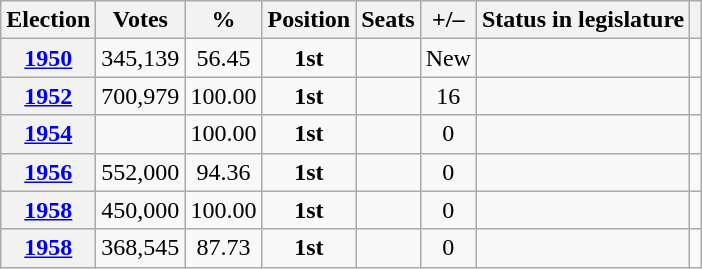<table class="wikitable" style="text-align:center">
<tr>
<th>Election</th>
<th scope="col">Votes</th>
<th scope="col">%</th>
<th>Position</th>
<th scope="col">Seats</th>
<th>+/–</th>
<th>Status in legislature</th>
<th></th>
</tr>
<tr>
<th><a href='#'>1950</a></th>
<td>345,139</td>
<td>56.45</td>
<td> <strong>1st</strong></td>
<td></td>
<td>New</td>
<td></td>
<td></td>
</tr>
<tr>
<th><a href='#'>1952</a></th>
<td>700,979</td>
<td>100.00</td>
<td> <strong>1st</strong></td>
<td></td>
<td> 16</td>
<td></td>
<td></td>
</tr>
<tr>
<th><a href='#'>1954</a></th>
<td></td>
<td>100.00</td>
<td> <strong>1st</strong></td>
<td></td>
<td> 0</td>
<td></td>
<td></td>
</tr>
<tr>
<th><a href='#'>1956</a></th>
<td>552,000</td>
<td>94.36</td>
<td> <strong>1st</strong></td>
<td></td>
<td> 0</td>
<td></td>
<td></td>
</tr>
<tr>
<th><a href='#'>1958</a></th>
<td>450,000</td>
<td>100.00</td>
<td> <strong>1st</strong></td>
<td></td>
<td> 0</td>
<td></td>
<td></td>
</tr>
<tr>
<th><a href='#'>1958</a></th>
<td>368,545</td>
<td>87.73</td>
<td> <strong>1st</strong></td>
<td></td>
<td> 0</td>
<td></td>
<td></td>
</tr>
</table>
